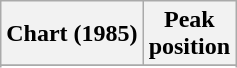<table class="wikitable sortable plainrowheaders" style="text-align:center">
<tr>
<th scope="col">Chart (1985)</th>
<th scope="col">Peak<br>position</th>
</tr>
<tr>
</tr>
<tr>
</tr>
<tr>
</tr>
</table>
